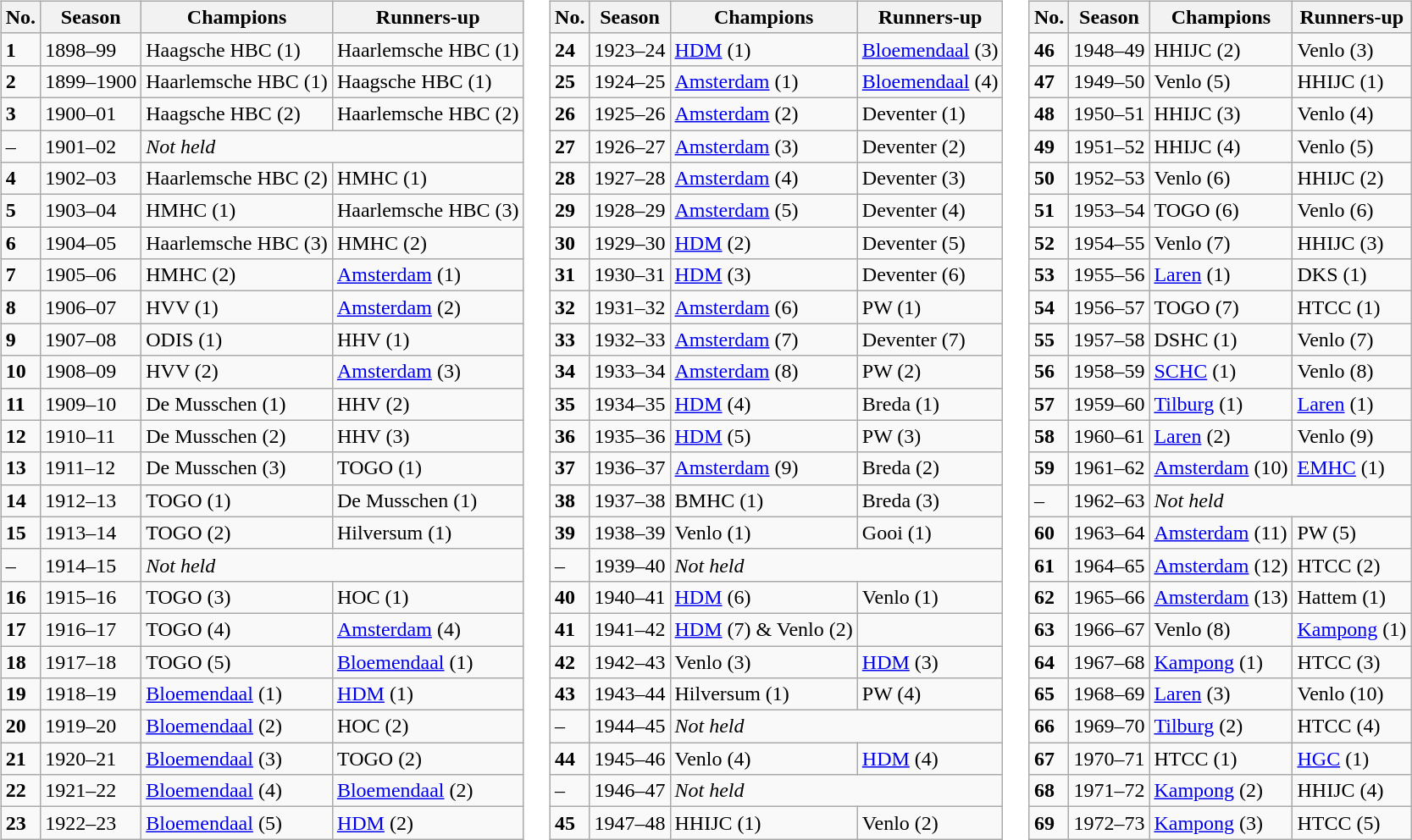<table>
<tr>
<td valign="top"><br><table class="wikitable">
<tr>
<th>No.</th>
<th>Season</th>
<th>Champions</th>
<th>Runners-up</th>
</tr>
<tr>
<td><strong>1</strong></td>
<td>1898–99</td>
<td>Haagsche HBC (1)</td>
<td>Haarlemsche HBC (1)</td>
</tr>
<tr>
<td><strong>2</strong></td>
<td>1899–1900</td>
<td>Haarlemsche HBC (1)</td>
<td>Haagsche HBC (1)</td>
</tr>
<tr>
<td><strong>3</strong></td>
<td>1900–01</td>
<td>Haagsche HBC (2)</td>
<td>Haarlemsche HBC (2)</td>
</tr>
<tr>
<td>–</td>
<td>1901–02</td>
<td colspan=2><em>Not held</em></td>
</tr>
<tr>
<td><strong>4</strong></td>
<td>1902–03</td>
<td>Haarlemsche HBC (2)</td>
<td>HMHC (1)</td>
</tr>
<tr>
<td><strong>5</strong></td>
<td>1903–04</td>
<td>HMHC (1)</td>
<td>Haarlemsche HBC (3)</td>
</tr>
<tr>
<td><strong>6</strong></td>
<td>1904–05</td>
<td>Haarlemsche HBC (3)</td>
<td>HMHC (2)</td>
</tr>
<tr>
<td><strong>7</strong></td>
<td>1905–06</td>
<td>HMHC (2)</td>
<td><a href='#'>Amsterdam</a> (1)</td>
</tr>
<tr>
<td><strong>8</strong></td>
<td>1906–07</td>
<td>HVV (1)</td>
<td><a href='#'>Amsterdam</a> (2)</td>
</tr>
<tr>
<td><strong>9</strong></td>
<td>1907–08</td>
<td>ODIS (1)</td>
<td>HHV (1)</td>
</tr>
<tr>
<td><strong>10</strong></td>
<td>1908–09</td>
<td>HVV (2)</td>
<td><a href='#'>Amsterdam</a> (3)</td>
</tr>
<tr>
<td><strong>11</strong></td>
<td>1909–10</td>
<td>De Musschen (1)</td>
<td>HHV (2)</td>
</tr>
<tr>
<td><strong>12</strong></td>
<td>1910–11</td>
<td>De Musschen (2)</td>
<td>HHV (3)</td>
</tr>
<tr>
<td><strong>13</strong></td>
<td>1911–12</td>
<td>De Musschen (3)</td>
<td>TOGO (1)</td>
</tr>
<tr>
<td><strong>14</strong></td>
<td>1912–13</td>
<td>TOGO (1)</td>
<td>De Musschen (1)</td>
</tr>
<tr>
<td><strong>15</strong></td>
<td>1913–14</td>
<td>TOGO (2)</td>
<td>Hilversum (1)</td>
</tr>
<tr>
<td>–</td>
<td>1914–15</td>
<td colspan=2><em>Not held</em></td>
</tr>
<tr>
<td><strong>16</strong></td>
<td>1915–16</td>
<td>TOGO (3)</td>
<td>HOC (1)</td>
</tr>
<tr>
<td><strong>17</strong></td>
<td>1916–17</td>
<td>TOGO (4)</td>
<td><a href='#'>Amsterdam</a> (4)</td>
</tr>
<tr>
<td><strong>18</strong></td>
<td>1917–18</td>
<td>TOGO (5)</td>
<td><a href='#'>Bloemendaal</a> (1)</td>
</tr>
<tr>
<td><strong>19</strong></td>
<td>1918–19</td>
<td><a href='#'>Bloemendaal</a> (1)</td>
<td><a href='#'>HDM</a> (1)</td>
</tr>
<tr>
<td><strong>20</strong></td>
<td>1919–20</td>
<td><a href='#'>Bloemendaal</a> (2)</td>
<td>HOC (2)</td>
</tr>
<tr>
<td><strong>21</strong></td>
<td>1920–21</td>
<td><a href='#'>Bloemendaal</a> (3)</td>
<td>TOGO (2)</td>
</tr>
<tr>
<td><strong>22</strong></td>
<td>1921–22</td>
<td><a href='#'>Bloemendaal</a> (4)</td>
<td><a href='#'>Bloemendaal</a> (2)</td>
</tr>
<tr>
<td><strong>23</strong></td>
<td>1922–23</td>
<td><a href='#'>Bloemendaal</a> (5)</td>
<td><a href='#'>HDM</a> (2)</td>
</tr>
</table>
</td>
<td valign="top"><br><table class="wikitable">
<tr>
<th>No.</th>
<th>Season</th>
<th>Champions</th>
<th>Runners-up</th>
</tr>
<tr>
<td><strong>24</strong></td>
<td>1923–24</td>
<td><a href='#'>HDM</a> (1)</td>
<td><a href='#'>Bloemendaal</a> (3)</td>
</tr>
<tr>
<td><strong>25</strong></td>
<td>1924–25</td>
<td><a href='#'>Amsterdam</a> (1)</td>
<td><a href='#'>Bloemendaal</a> (4)</td>
</tr>
<tr>
<td><strong>26</strong></td>
<td>1925–26</td>
<td><a href='#'>Amsterdam</a> (2)</td>
<td>Deventer (1)</td>
</tr>
<tr>
<td><strong>27</strong></td>
<td>1926–27</td>
<td><a href='#'>Amsterdam</a> (3)</td>
<td>Deventer (2)</td>
</tr>
<tr>
<td><strong>28</strong></td>
<td>1927–28</td>
<td><a href='#'>Amsterdam</a> (4)</td>
<td>Deventer (3)</td>
</tr>
<tr>
<td><strong>29</strong></td>
<td>1928–29</td>
<td><a href='#'>Amsterdam</a> (5)</td>
<td>Deventer (4)</td>
</tr>
<tr>
<td><strong>30</strong></td>
<td>1929–30</td>
<td><a href='#'>HDM</a> (2)</td>
<td>Deventer (5)</td>
</tr>
<tr>
<td><strong>31</strong></td>
<td>1930–31</td>
<td><a href='#'>HDM</a> (3)</td>
<td>Deventer (6)</td>
</tr>
<tr>
<td><strong>32</strong></td>
<td>1931–32</td>
<td><a href='#'>Amsterdam</a> (6)</td>
<td>PW (1)</td>
</tr>
<tr>
<td><strong>33</strong></td>
<td>1932–33</td>
<td><a href='#'>Amsterdam</a> (7)</td>
<td>Deventer (7)</td>
</tr>
<tr>
<td><strong>34</strong></td>
<td>1933–34</td>
<td><a href='#'>Amsterdam</a> (8)</td>
<td>PW (2)</td>
</tr>
<tr>
<td><strong>35</strong></td>
<td>1934–35</td>
<td><a href='#'>HDM</a> (4)</td>
<td>Breda (1)</td>
</tr>
<tr>
<td><strong>36</strong></td>
<td>1935–36</td>
<td><a href='#'>HDM</a> (5)</td>
<td>PW (3)</td>
</tr>
<tr>
<td><strong>37</strong></td>
<td>1936–37</td>
<td><a href='#'>Amsterdam</a> (9)</td>
<td>Breda (2)</td>
</tr>
<tr>
<td><strong>38</strong></td>
<td>1937–38</td>
<td>BMHC (1)</td>
<td>Breda (3)</td>
</tr>
<tr>
<td><strong>39</strong></td>
<td>1938–39</td>
<td>Venlo (1)</td>
<td>Gooi (1)</td>
</tr>
<tr>
<td>–</td>
<td>1939–40</td>
<td colspan=2><em>Not held</em></td>
</tr>
<tr>
<td><strong>40</strong></td>
<td>1940–41</td>
<td><a href='#'>HDM</a> (6)</td>
<td>Venlo (1)</td>
</tr>
<tr>
<td><strong>41</strong></td>
<td>1941–42</td>
<td><a href='#'>HDM</a> (7) & Venlo (2)</td>
<td></td>
</tr>
<tr>
<td><strong>42</strong></td>
<td>1942–43</td>
<td>Venlo (3)</td>
<td><a href='#'>HDM</a> (3)</td>
</tr>
<tr>
<td><strong>43</strong></td>
<td>1943–44</td>
<td>Hilversum (1)</td>
<td>PW (4)</td>
</tr>
<tr>
<td>–</td>
<td>1944–45</td>
<td colspan=2><em>Not held</em></td>
</tr>
<tr>
<td><strong>44</strong></td>
<td>1945–46</td>
<td>Venlo (4)</td>
<td><a href='#'>HDM</a> (4)</td>
</tr>
<tr>
<td>–</td>
<td>1946–47</td>
<td colspan=2><em>Not held</em></td>
</tr>
<tr>
<td><strong>45</strong></td>
<td>1947–48</td>
<td>HHIJC (1)</td>
<td>Venlo (2)</td>
</tr>
</table>
</td>
<td valign="top"><br><table class="wikitable">
<tr>
<th>No.</th>
<th>Season</th>
<th>Champions</th>
<th>Runners-up</th>
</tr>
<tr>
<td><strong>46</strong></td>
<td>1948–49</td>
<td>HHIJC (2)</td>
<td>Venlo (3)</td>
</tr>
<tr>
<td><strong>47</strong></td>
<td>1949–50</td>
<td>Venlo (5)</td>
<td>HHIJC (1)</td>
</tr>
<tr>
<td><strong>48</strong></td>
<td>1950–51</td>
<td>HHIJC (3)</td>
<td>Venlo (4)</td>
</tr>
<tr>
<td><strong>49</strong></td>
<td>1951–52</td>
<td>HHIJC (4)</td>
<td>Venlo (5)</td>
</tr>
<tr>
<td><strong>50</strong></td>
<td>1952–53</td>
<td>Venlo (6)</td>
<td>HHIJC (2)</td>
</tr>
<tr>
<td><strong>51</strong></td>
<td>1953–54</td>
<td>TOGO (6)</td>
<td>Venlo (6)</td>
</tr>
<tr>
<td><strong>52</strong></td>
<td>1954–55</td>
<td>Venlo (7)</td>
<td>HHIJC (3)</td>
</tr>
<tr>
<td><strong>53</strong></td>
<td>1955–56</td>
<td><a href='#'>Laren</a> (1)</td>
<td>DKS (1)</td>
</tr>
<tr>
<td><strong>54</strong></td>
<td>1956–57</td>
<td>TOGO (7)</td>
<td>HTCC (1)</td>
</tr>
<tr>
<td><strong>55</strong></td>
<td>1957–58</td>
<td>DSHC (1)</td>
<td>Venlo (7)</td>
</tr>
<tr>
<td><strong>56</strong></td>
<td>1958–59</td>
<td><a href='#'>SCHC</a> (1)</td>
<td>Venlo (8)</td>
</tr>
<tr>
<td><strong>57</strong></td>
<td>1959–60</td>
<td><a href='#'>Tilburg</a> (1)</td>
<td><a href='#'>Laren</a> (1)</td>
</tr>
<tr>
<td><strong>58</strong></td>
<td>1960–61</td>
<td><a href='#'>Laren</a> (2)</td>
<td>Venlo (9)</td>
</tr>
<tr>
<td><strong>59</strong></td>
<td>1961–62</td>
<td><a href='#'>Amsterdam</a> (10)</td>
<td><a href='#'>EMHC</a> (1)</td>
</tr>
<tr>
<td>–</td>
<td>1962–63</td>
<td colspan=2><em>Not held</em></td>
</tr>
<tr>
<td><strong>60</strong></td>
<td>1963–64</td>
<td><a href='#'>Amsterdam</a> (11)</td>
<td>PW (5)</td>
</tr>
<tr>
<td><strong>61</strong></td>
<td>1964–65</td>
<td><a href='#'>Amsterdam</a> (12)</td>
<td>HTCC (2)</td>
</tr>
<tr>
<td><strong>62</strong></td>
<td>1965–66</td>
<td><a href='#'>Amsterdam</a> (13)</td>
<td>Hattem (1)</td>
</tr>
<tr>
<td><strong>63</strong></td>
<td>1966–67</td>
<td>Venlo (8)</td>
<td><a href='#'>Kampong</a> (1)</td>
</tr>
<tr>
<td><strong>64</strong></td>
<td>1967–68</td>
<td><a href='#'>Kampong</a> (1)</td>
<td>HTCC (3)</td>
</tr>
<tr>
<td><strong>65</strong></td>
<td>1968–69</td>
<td><a href='#'>Laren</a> (3)</td>
<td>Venlo (10)</td>
</tr>
<tr>
<td><strong>66</strong></td>
<td>1969–70</td>
<td><a href='#'>Tilburg</a> (2)</td>
<td>HTCC (4)</td>
</tr>
<tr>
<td><strong>67</strong></td>
<td>1970–71</td>
<td>HTCC (1)</td>
<td><a href='#'>HGC</a> (1)</td>
</tr>
<tr>
<td><strong>68</strong></td>
<td>1971–72</td>
<td><a href='#'>Kampong</a> (2)</td>
<td>HHIJC (4)</td>
</tr>
<tr>
<td><strong>69</strong></td>
<td>1972–73</td>
<td><a href='#'>Kampong</a> (3)</td>
<td>HTCC (5)</td>
</tr>
</table>
</td>
</tr>
</table>
